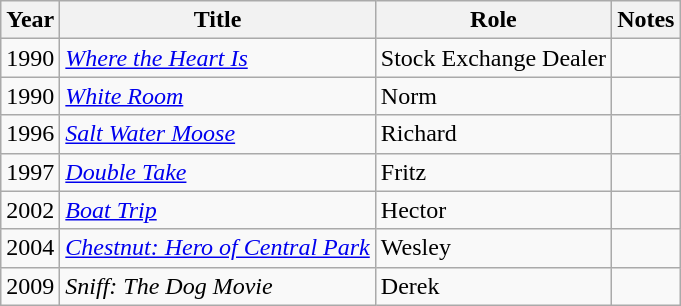<table class="wikitable sortable">
<tr>
<th>Year</th>
<th>Title</th>
<th>Role</th>
<th class="unsortable">Notes</th>
</tr>
<tr>
<td>1990</td>
<td><a href='#'><em>Where the Heart Is</em></a></td>
<td>Stock Exchange Dealer</td>
<td></td>
</tr>
<tr>
<td>1990</td>
<td><a href='#'><em>White Room</em></a></td>
<td>Norm</td>
<td></td>
</tr>
<tr>
<td>1996</td>
<td><em><a href='#'>Salt Water Moose</a></em></td>
<td>Richard</td>
<td></td>
</tr>
<tr>
<td>1997</td>
<td><a href='#'><em>Double Take</em></a></td>
<td>Fritz</td>
<td></td>
</tr>
<tr>
<td>2002</td>
<td><a href='#'><em>Boat Trip</em></a></td>
<td>Hector</td>
<td></td>
</tr>
<tr>
<td>2004</td>
<td><em><a href='#'>Chestnut: Hero of Central Park</a></em></td>
<td>Wesley</td>
<td></td>
</tr>
<tr>
<td>2009</td>
<td><em>Sniff: The Dog Movie</em></td>
<td>Derek</td>
<td></td>
</tr>
</table>
